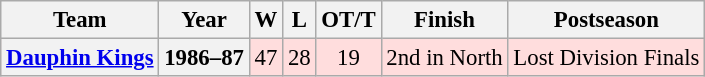<table class="wikitable" style="font-size: 95%; text-align:center;">
<tr>
<th>Team</th>
<th>Year</th>
<th>W</th>
<th>L</th>
<th>OT/T</th>
<th>Finish</th>
<th>Postseason</th>
</tr>
<tr style="background:#fdd;">
<th><a href='#'>Dauphin Kings</a></th>
<th>1986–87</th>
<td>47</td>
<td>28</td>
<td>19</td>
<td>2nd in North</td>
<td>Lost Division Finals</td>
</tr>
</table>
